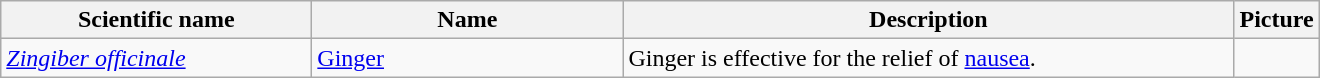<table class="wikitable sortable">
<tr>
<th width=200px>Scientific name</th>
<th width=200px>Name</th>
<th width=400px>Description</th>
<th>Picture</th>
</tr>
<tr>
<td><em><a href='#'>Zingiber officinale</a></em></td>
<td><a href='#'>Ginger</a></td>
<td>Ginger is effective for the relief of <a href='#'>nausea</a>.</td>
<td></td>
</tr>
</table>
